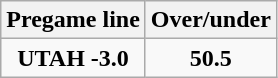<table class="wikitable">
<tr align="center">
<th style=>Pregame line</th>
<th style=>Over/under</th>
</tr>
<tr align="center">
<td><strong>UTAH -3.0</strong></td>
<td><strong>50.5</strong></td>
</tr>
</table>
